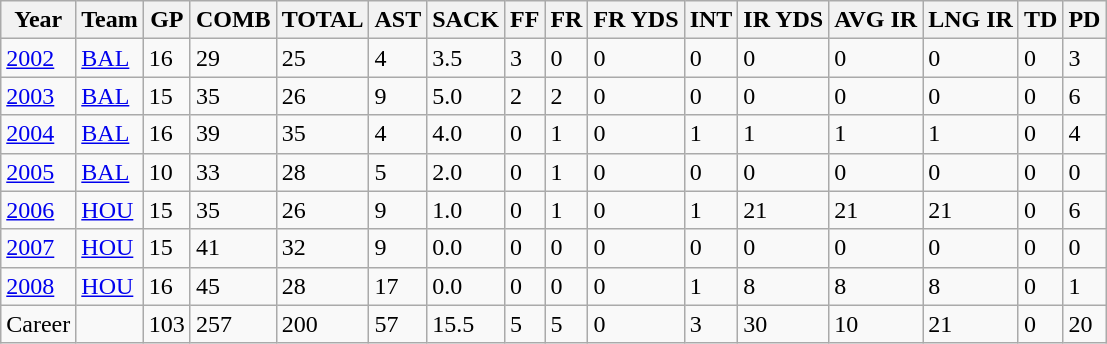<table class="wikitable">
<tr>
<th>Year</th>
<th>Team</th>
<th>GP</th>
<th>COMB</th>
<th>TOTAL</th>
<th>AST</th>
<th>SACK</th>
<th>FF</th>
<th>FR</th>
<th>FR YDS</th>
<th>INT</th>
<th>IR YDS</th>
<th>AVG IR</th>
<th>LNG IR</th>
<th>TD</th>
<th>PD</th>
</tr>
<tr>
<td><a href='#'>2002</a></td>
<td><a href='#'>BAL</a></td>
<td>16</td>
<td>29</td>
<td>25</td>
<td>4</td>
<td>3.5</td>
<td>3</td>
<td>0</td>
<td>0</td>
<td>0</td>
<td>0</td>
<td>0</td>
<td>0</td>
<td>0</td>
<td>3</td>
</tr>
<tr>
<td><a href='#'>2003</a></td>
<td><a href='#'>BAL</a></td>
<td>15</td>
<td>35</td>
<td>26</td>
<td>9</td>
<td>5.0</td>
<td>2</td>
<td>2</td>
<td>0</td>
<td>0</td>
<td>0</td>
<td>0</td>
<td>0</td>
<td>0</td>
<td>6</td>
</tr>
<tr>
<td><a href='#'>2004</a></td>
<td><a href='#'>BAL</a></td>
<td>16</td>
<td>39</td>
<td>35</td>
<td>4</td>
<td>4.0</td>
<td>0</td>
<td>1</td>
<td>0</td>
<td>1</td>
<td>1</td>
<td>1</td>
<td>1</td>
<td>0</td>
<td>4</td>
</tr>
<tr>
<td><a href='#'>2005</a></td>
<td><a href='#'>BAL</a></td>
<td>10</td>
<td>33</td>
<td>28</td>
<td>5</td>
<td>2.0</td>
<td>0</td>
<td>1</td>
<td>0</td>
<td>0</td>
<td>0</td>
<td>0</td>
<td>0</td>
<td>0</td>
<td>0</td>
</tr>
<tr>
<td><a href='#'>2006</a></td>
<td><a href='#'>HOU</a></td>
<td>15</td>
<td>35</td>
<td>26</td>
<td>9</td>
<td>1.0</td>
<td>0</td>
<td>1</td>
<td>0</td>
<td>1</td>
<td>21</td>
<td>21</td>
<td>21</td>
<td>0</td>
<td>6</td>
</tr>
<tr>
<td><a href='#'>2007</a></td>
<td><a href='#'>HOU</a></td>
<td>15</td>
<td>41</td>
<td>32</td>
<td>9</td>
<td>0.0</td>
<td>0</td>
<td>0</td>
<td>0</td>
<td>0</td>
<td>0</td>
<td>0</td>
<td>0</td>
<td>0</td>
<td>0</td>
</tr>
<tr>
<td><a href='#'>2008</a></td>
<td><a href='#'>HOU</a></td>
<td>16</td>
<td>45</td>
<td>28</td>
<td>17</td>
<td>0.0</td>
<td>0</td>
<td>0</td>
<td>0</td>
<td>1</td>
<td>8</td>
<td>8</td>
<td>8</td>
<td>0</td>
<td>1</td>
</tr>
<tr>
<td>Career</td>
<td></td>
<td>103</td>
<td>257</td>
<td>200</td>
<td>57</td>
<td>15.5</td>
<td>5</td>
<td>5</td>
<td>0</td>
<td>3</td>
<td>30</td>
<td>10</td>
<td>21</td>
<td>0</td>
<td>20</td>
</tr>
</table>
